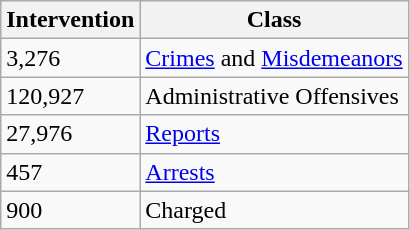<table class="wikitable">
<tr>
<th>Intervention</th>
<th>Class</th>
</tr>
<tr>
<td>3,276</td>
<td><a href='#'>Crimes</a> and <a href='#'>Misdemeanors</a></td>
</tr>
<tr>
<td>120,927</td>
<td>Administrative Offensives</td>
</tr>
<tr>
<td>27,976</td>
<td><a href='#'>Reports</a></td>
</tr>
<tr>
<td>457</td>
<td><a href='#'>Arrests</a></td>
</tr>
<tr>
<td>900</td>
<td>Charged</td>
</tr>
</table>
